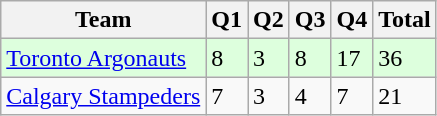<table class="wikitable">
<tr>
<th>Team</th>
<th>Q1</th>
<th>Q2</th>
<th>Q3</th>
<th>Q4</th>
<th>Total</th>
</tr>
<tr style="background:#dfd;">
<td><a href='#'>Toronto Argonauts</a></td>
<td>8</td>
<td>3</td>
<td>8</td>
<td>17</td>
<td>36</td>
</tr>
<tr>
<td><a href='#'>Calgary Stampeders</a></td>
<td>7</td>
<td>3</td>
<td>4</td>
<td>7</td>
<td>21</td>
</tr>
</table>
